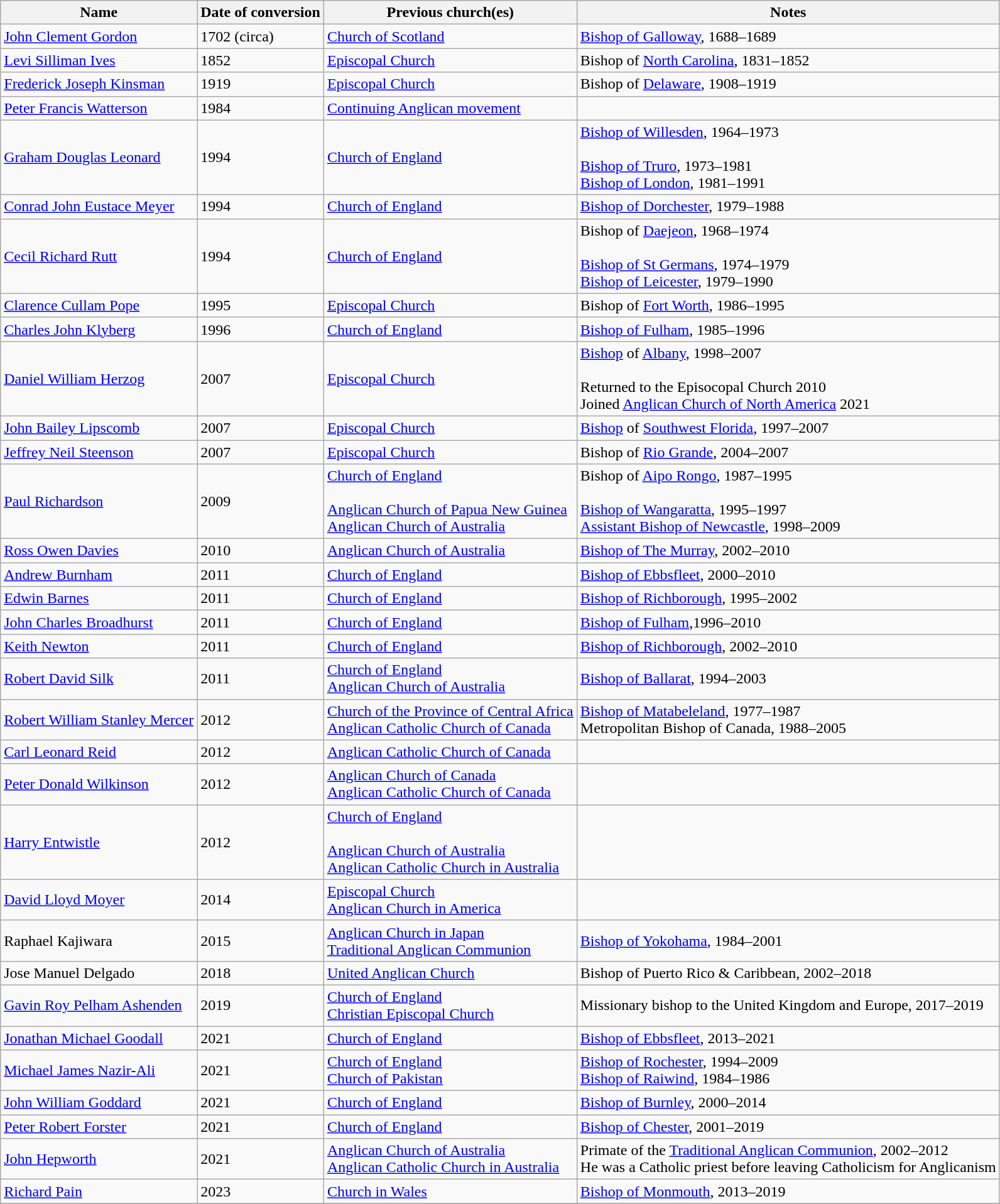<table class="wikitable sortable">
<tr>
<th>Name</th>
<th>Date of conversion</th>
<th>Previous church(es)</th>
<th>Notes</th>
</tr>
<tr>
<td><a href='#'>John Clement Gordon</a></td>
<td>1702 (circa)</td>
<td><a href='#'>Church of Scotland</a></td>
<td><a href='#'>Bishop of Galloway</a>, 1688–1689</td>
</tr>
<tr>
<td><a href='#'>Levi Silliman Ives</a></td>
<td>1852</td>
<td><a href='#'>Episcopal Church</a></td>
<td>Bishop of <a href='#'>North Carolina</a>, 1831–1852</td>
</tr>
<tr>
<td><a href='#'>Frederick Joseph Kinsman</a></td>
<td>1919</td>
<td><a href='#'>Episcopal Church</a></td>
<td>Bishop of <a href='#'>Delaware</a>, 1908–1919</td>
</tr>
<tr>
<td><a href='#'>Peter Francis Watterson</a></td>
<td>1984</td>
<td><a href='#'>Continuing Anglican movement</a></td>
<td></td>
</tr>
<tr>
<td><a href='#'>Graham Douglas Leonard</a></td>
<td>1994</td>
<td><a href='#'>Church of England</a></td>
<td><a href='#'>Bishop of Willesden</a>, 1964–1973<br><br><a href='#'>Bishop of Truro</a>, 1973–1981<br>
<a href='#'>Bishop of London</a>, 1981–1991<br></td>
</tr>
<tr>
<td><a href='#'>Conrad John Eustace Meyer</a></td>
<td>1994</td>
<td><a href='#'>Church of England</a></td>
<td><a href='#'>Bishop of Dorchester</a>, 1979–1988</td>
</tr>
<tr>
<td><a href='#'>Cecil Richard Rutt</a></td>
<td>1994</td>
<td><a href='#'>Church of England</a></td>
<td>Bishop of <a href='#'>Daejeon</a>, 1968–1974<br><br><a href='#'>Bishop of St Germans</a>, 1974–1979<br>
<a href='#'>Bishop of Leicester</a>, 1979–1990<br></td>
</tr>
<tr>
<td><a href='#'>Clarence Cullam Pope</a></td>
<td>1995</td>
<td><a href='#'>Episcopal Church</a></td>
<td>Bishop of <a href='#'>Fort Worth</a>, 1986–1995</td>
</tr>
<tr>
<td><a href='#'>Charles John Klyberg</a></td>
<td>1996</td>
<td><a href='#'>Church of England</a></td>
<td><a href='#'>Bishop of Fulham</a>, 1985–1996</td>
</tr>
<tr>
<td><a href='#'>Daniel William Herzog</a></td>
<td>2007</td>
<td><a href='#'>Episcopal Church</a></td>
<td><a href='#'>Bishop</a> of <a href='#'>Albany</a>, 1998–2007<br><br>Returned to the Episocopal Church 2010<br>
Joined <a href='#'>Anglican Church of North America</a> 2021</td>
</tr>
<tr>
<td><a href='#'>John Bailey Lipscomb</a></td>
<td>2007</td>
<td><a href='#'>Episcopal Church</a></td>
<td><a href='#'>Bishop</a> of <a href='#'>Southwest Florida</a>, 1997–2007</td>
</tr>
<tr>
<td><a href='#'>Jeffrey Neil Steenson</a></td>
<td>2007</td>
<td><a href='#'>Episcopal Church</a></td>
<td>Bishop of <a href='#'>Rio Grande</a>, 2004–2007</td>
</tr>
<tr>
<td><a href='#'>Paul Richardson</a></td>
<td>2009</td>
<td><a href='#'>Church of England</a><br><br><a href='#'>Anglican Church of Papua New Guinea</a><br>
<a href='#'>Anglican Church of Australia</a></td>
<td>Bishop of <a href='#'>Aipo Rongo</a>, 1987–1995<br><br><a href='#'>Bishop of Wangaratta</a>, 1995–1997<br>
<a href='#'>Assistant Bishop of Newcastle</a>, 1998–2009</td>
</tr>
<tr>
<td><a href='#'>Ross Owen Davies</a></td>
<td>2010</td>
<td><a href='#'>Anglican Church of Australia</a></td>
<td><a href='#'>Bishop of The Murray</a>, 2002–2010</td>
</tr>
<tr>
<td><a href='#'>Andrew Burnham</a></td>
<td>2011</td>
<td><a href='#'>Church of England</a></td>
<td><a href='#'>Bishop of Ebbsfleet</a>, 2000–2010</td>
</tr>
<tr>
<td><a href='#'>Edwin Barnes</a></td>
<td>2011</td>
<td><a href='#'>Church of England</a></td>
<td><a href='#'>Bishop of Richborough</a>, 1995–2002</td>
</tr>
<tr>
<td><a href='#'>John Charles Broadhurst</a></td>
<td>2011</td>
<td><a href='#'>Church of England</a></td>
<td><a href='#'>Bishop of Fulham</a>,1996–2010</td>
</tr>
<tr>
<td><a href='#'>Keith Newton</a></td>
<td>2011</td>
<td><a href='#'>Church of England</a></td>
<td><a href='#'>Bishop of Richborough</a>, 2002–2010</td>
</tr>
<tr>
<td><a href='#'>Robert David Silk</a></td>
<td>2011</td>
<td><a href='#'>Church of England</a><br><a href='#'>Anglican Church of Australia</a></td>
<td><a href='#'>Bishop of Ballarat</a>, 1994–2003</td>
</tr>
<tr>
<td><a href='#'>Robert William Stanley Mercer</a></td>
<td>2012</td>
<td><a href='#'>Church of the Province of Central Africa</a><br><a href='#'>Anglican Catholic Church of Canada</a></td>
<td><a href='#'>Bishop of Matabeleland</a>, 1977–1987<br>Metropolitan Bishop of Canada, 1988–2005</td>
</tr>
<tr>
<td><a href='#'>Carl Leonard Reid</a></td>
<td>2012</td>
<td><a href='#'>Anglican Catholic Church of Canada</a></td>
<td></td>
</tr>
<tr>
<td><a href='#'>Peter Donald Wilkinson</a></td>
<td>2012</td>
<td><a href='#'>Anglican Church of Canada</a><br><a href='#'>Anglican Catholic Church of Canada</a></td>
<td></td>
</tr>
<tr>
<td><a href='#'>Harry Entwistle</a></td>
<td>2012</td>
<td><a href='#'>Church of England</a> <br><br><a href='#'>Anglican Church of Australia</a><br>
<a href='#'>Anglican Catholic Church in Australia</a></td>
<td></td>
</tr>
<tr>
<td><a href='#'>David Lloyd Moyer</a></td>
<td>2014</td>
<td><a href='#'>Episcopal Church</a><br><a href='#'>Anglican Church in America</a></td>
<td></td>
</tr>
<tr>
<td>Raphael Kajiwara</td>
<td>2015</td>
<td><a href='#'>Anglican Church in Japan</a><br><a href='#'>Traditional Anglican Communion</a></td>
<td><a href='#'>Bishop of Yokohama</a>, 1984–2001</td>
</tr>
<tr>
<td>Jose Manuel Delgado</td>
<td>2018</td>
<td><a href='#'>United Anglican Church</a></td>
<td>Bishop of Puerto Rico & Caribbean, 2002–2018</td>
</tr>
<tr>
<td><a href='#'>Gavin Roy Pelham Ashenden</a></td>
<td>2019</td>
<td><a href='#'>Church of England</a><br><a href='#'>Christian Episcopal Church</a></td>
<td>Missionary bishop to the United Kingdom and Europe, 2017–2019</td>
</tr>
<tr>
<td><a href='#'>Jonathan Michael Goodall</a></td>
<td>2021</td>
<td><a href='#'>Church of England</a></td>
<td><a href='#'>Bishop of Ebbsfleet</a>, 2013–2021</td>
</tr>
<tr>
<td><a href='#'>Michael James Nazir-Ali</a></td>
<td>2021</td>
<td><a href='#'>Church of England</a><br><a href='#'>Church of Pakistan</a></td>
<td><a href='#'>Bishop of Rochester</a>, 1994–2009<br><a href='#'>Bishop of Raiwind</a>, 1984–1986</td>
</tr>
<tr>
<td><a href='#'>John William Goddard</a></td>
<td>2021</td>
<td><a href='#'>Church of England</a></td>
<td><a href='#'>Bishop of Burnley</a>, 2000–2014</td>
</tr>
<tr>
<td><a href='#'>Peter Robert Forster</a></td>
<td>2021</td>
<td><a href='#'>Church of England</a></td>
<td><a href='#'>Bishop of Chester</a>, 2001–2019</td>
</tr>
<tr>
<td><a href='#'>John Hepworth</a></td>
<td>2021</td>
<td><a href='#'>Anglican Church of Australia</a><br><a href='#'>Anglican Catholic Church in Australia</a></td>
<td>Primate of the <a href='#'>Traditional Anglican Communion</a>, 2002–2012<br>He was a Catholic priest before leaving Catholicism for Anglicanism</td>
</tr>
<tr>
<td><a href='#'>Richard Pain</a></td>
<td>2023</td>
<td><a href='#'>Church in Wales</a></td>
<td><a href='#'>Bishop of Monmouth</a>, 2013–2019</td>
</tr>
<tr>
</tr>
</table>
